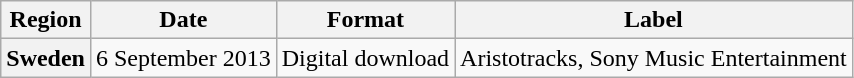<table class="wikitable plainrowheaders">
<tr>
<th scope="col">Region</th>
<th scope="col">Date</th>
<th scope="col">Format</th>
<th scope="col">Label</th>
</tr>
<tr>
<th scope="row">Sweden</th>
<td>6 September 2013</td>
<td>Digital download</td>
<td>Aristotracks, Sony Music Entertainment</td>
</tr>
</table>
